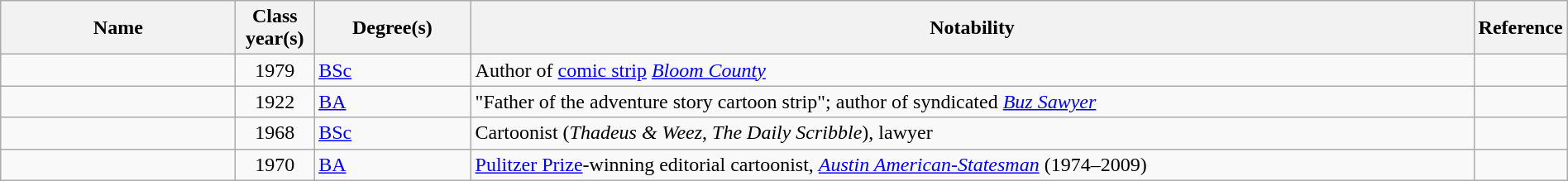<table class="wikitable sortable" style="width:100%">
<tr>
<th style="width:15%;">Name</th>
<th style="width:5%;">Class year(s)</th>
<th style="width:10%;">Degree(s)</th>
<th style="width:*;" class="unsortable">Notability</th>
<th style="width:5%;" class="unsortable">Reference</th>
</tr>
<tr>
<td></td>
<td style="text-align:center;">1979</td>
<td><a href='#'>BSc</a></td>
<td>Author of <a href='#'>comic strip</a> <em><a href='#'>Bloom County</a></em></td>
<td style="text-align:center;"></td>
</tr>
<tr>
<td></td>
<td style="text-align:center;">1922</td>
<td><a href='#'>BA</a></td>
<td>"Father of the adventure story cartoon strip"; author of syndicated <em><a href='#'>Buz Sawyer</a></em></td>
<td style="text-align:center;"></td>
</tr>
<tr>
<td></td>
<td style="text-align:center;">1968</td>
<td><a href='#'>BSc</a></td>
<td>Cartoonist (<em>Thadeus & Weez</em>, <em>The Daily Scribble</em>), lawyer</td>
<td style="text-align:center;"></td>
</tr>
<tr>
<td></td>
<td style="text-align:center;">1970</td>
<td><a href='#'>BA</a></td>
<td><a href='#'>Pulitzer Prize</a>-winning editorial cartoonist, <em><a href='#'>Austin American-Statesman</a></em> (1974–2009)</td>
<td style="text-align:center;"></td>
</tr>
</table>
